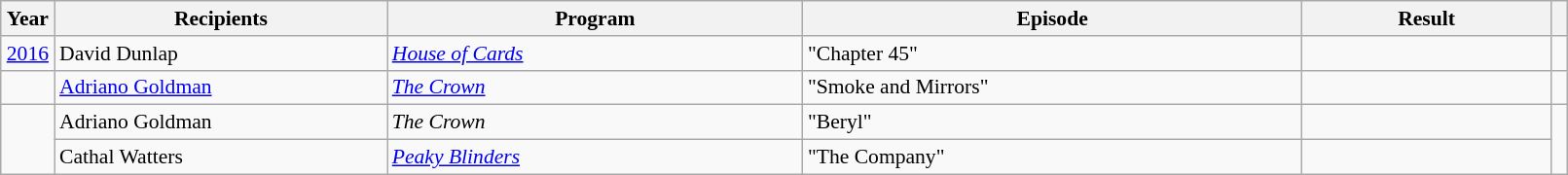<table class="wikitable plainrowheaders" style="font-size: 90%" width=85%>
<tr>
<th scope="col" style="width:2%;">Year</th>
<th scope="col" style="width:20%;">Recipients</th>
<th scope="col" style="width:25%;">Program</th>
<th scope="col" style="width:30%;">Episode</th>
<th scope="col" style="width:15%;">Result</th>
<th scope="col" class="unsortable" style="width:1%;"></th>
</tr>
<tr>
<td style="text-align:center;"><a href='#'>2016</a></td>
<td>David Dunlap</td>
<td><em><a href='#'>House of Cards</a></em></td>
<td>"Chapter 45"</td>
<td></td>
<td style="text-align:center;"></td>
</tr>
<tr>
<td></td>
<td><a href='#'>Adriano Goldman</a></td>
<td><em><a href='#'>The Crown</a></em></td>
<td>"Smoke and Mirrors"</td>
<td></td>
<td></td>
</tr>
<tr>
<td rowspan="2"></td>
<td>Adriano Goldman</td>
<td><em>The Crown</em></td>
<td>"Beryl"</td>
<td></td>
<td rowspan="2"></td>
</tr>
<tr>
<td>Cathal Watters</td>
<td><em><a href='#'>Peaky Blinders</a></em></td>
<td>"The Company"</td>
<td></td>
</tr>
</table>
